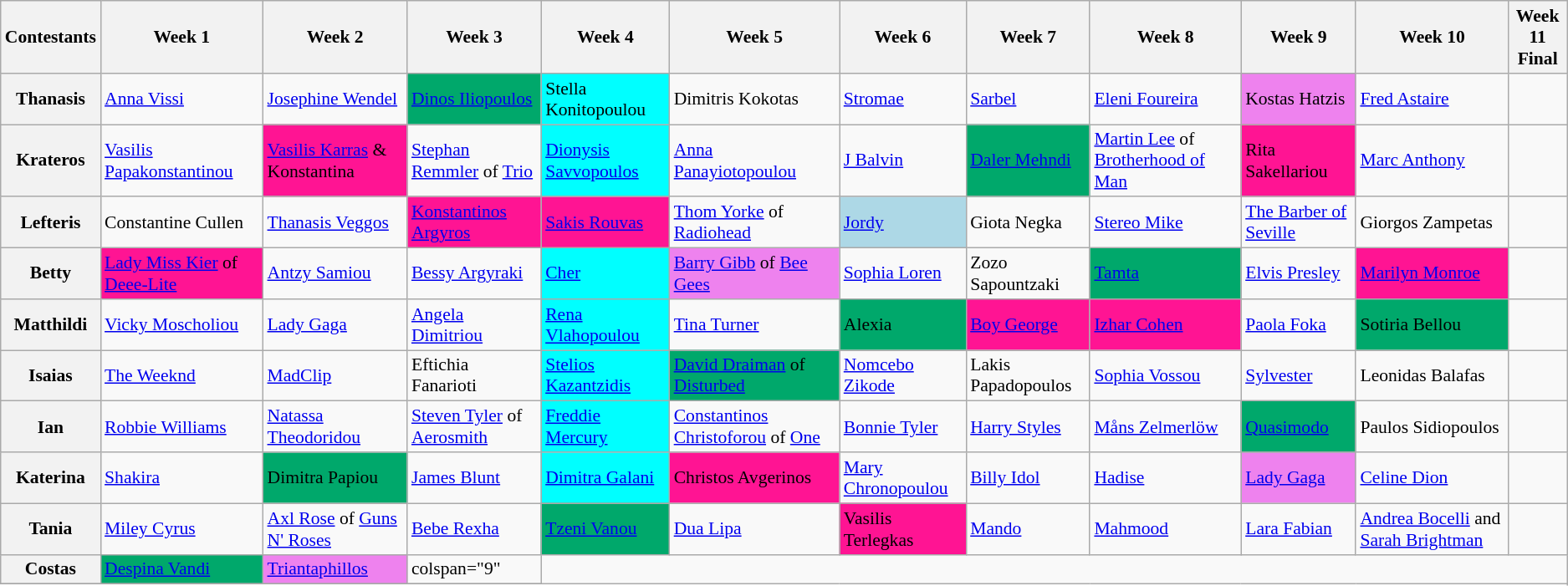<table class="wikitable" style="font-size:90%">
<tr>
<th>Contestants</th>
<th>Week 1</th>
<th>Week 2</th>
<th>Week 3</th>
<th>Week 4</th>
<th>Week 5</th>
<th>Week 6</th>
<th>Week 7</th>
<th>Week 8</th>
<th>Week 9</th>
<th>Week 10</th>
<th>Week 11<br>Final</th>
</tr>
<tr>
<th>Thanasis</th>
<td><a href='#'>Anna Vissi</a></td>
<td><a href='#'>Josephine Wendel</a></td>
<td bgcolor="#00A86B"><a href='#'>Dinos Iliopoulos</a></td>
<td bgcolor="aqua">Stella Konitopoulou</td>
<td>Dimitris Kokotas</td>
<td><a href='#'>Stromae</a></td>
<td><a href='#'>Sarbel</a></td>
<td><a href='#'>Eleni Foureira</a></td>
<td bgcolor="violet">Kostas Hatzis</td>
<td><a href='#'>Fred Astaire</a></td>
<td></td>
</tr>
<tr>
<th>Krateros</th>
<td><a href='#'>Vasilis Papakonstantinou</a></td>
<td bgcolor="deeppink"><a href='#'>Vasilis Karras</a> & Konstantina</td>
<td><a href='#'>Stephan Remmler</a> of <a href='#'>Trio</a></td>
<td bgcolor="aqua"><a href='#'>Dionysis Savvopoulos</a></td>
<td><a href='#'>Anna Panayiotopoulou</a></td>
<td><a href='#'>J Balvin</a></td>
<td Bgcolor="00A86B"><a href='#'>Daler Mehndi</a></td>
<td><a href='#'>Martin Lee</a> of <a href='#'>Brotherhood of Man</a></td>
<td bgcolor="deeppink">Rita Sakellariou</td>
<td><a href='#'>Marc Anthony</a></td>
<td></td>
</tr>
<tr>
<th>Lefteris</th>
<td>Constantine Cullen</td>
<td><a href='#'>Thanasis Veggos</a></td>
<td bgcolor="deeppink"><a href='#'>Konstantinos Argyros</a></td>
<td bgcolor="deeppink"><a href='#'>Sakis Rouvas</a></td>
<td><a href='#'>Thom Yorke</a> of <a href='#'>Radiohead</a></td>
<td bgcolor="lightblue"><a href='#'>Jordy</a></td>
<td>Giota Negka</td>
<td><a href='#'>Stereo Mike</a></td>
<td><a href='#'>The Barber of Seville</a></td>
<td>Giorgos Zampetas</td>
<td></td>
</tr>
<tr>
<th>Betty</th>
<td bgcolor="deeppink"><a href='#'>Lady Miss Kier</a> of <a href='#'>Deee-Lite</a></td>
<td><a href='#'>Antzy Samiou</a></td>
<td><a href='#'>Bessy Argyraki</a></td>
<td bgcolor="aqua"><a href='#'>Cher</a></td>
<td bgcolor="violet"><a href='#'>Barry Gibb</a> of <a href='#'>Bee Gees</a></td>
<td><a href='#'>Sophia Loren</a></td>
<td>Zozo Sapountzaki</td>
<td bgcolor="00A86B"><a href='#'>Tamta</a></td>
<td><a href='#'>Elvis Presley</a></td>
<td bgcolor="deeppink"><a href='#'>Marilyn Monroe</a></td>
<td></td>
</tr>
<tr>
<th>Matthildi</th>
<td><a href='#'>Vicky Moscholiou</a></td>
<td><a href='#'>Lady Gaga</a></td>
<td><a href='#'>Angela Dimitriou</a></td>
<td bgcolor="aqua"><a href='#'>Rena Vlahopoulou</a></td>
<td><a href='#'>Tina Turner</a></td>
<td bgcolor="#00A86B">Alexia</td>
<td bgcolor="deeppink"><a href='#'>Boy George</a></td>
<td bgcolor="deeppink"><a href='#'>Izhar Cohen</a></td>
<td><a href='#'>Paola Foka</a></td>
<td bgcolor="00A86B">Sotiria Bellou</td>
<td></td>
</tr>
<tr>
<th>Isaias</th>
<td><a href='#'>The Weeknd</a></td>
<td><a href='#'>MadClip</a></td>
<td>Eftichia Fanarioti</td>
<td bgcolor="aqua"><a href='#'>Stelios Kazantzidis</a></td>
<td bgcolor="#00A86B"><a href='#'>David Draiman</a> of <a href='#'>Disturbed</a></td>
<td><a href='#'>Nomcebo Zikode</a></td>
<td>Lakis Papadopoulos</td>
<td><a href='#'>Sophia Vossou</a></td>
<td><a href='#'>Sylvester</a></td>
<td>Leonidas Balafas</td>
<td></td>
</tr>
<tr>
<th>Ian</th>
<td><a href='#'>Robbie Williams</a></td>
<td><a href='#'>Natassa Theodoridou</a></td>
<td><a href='#'>Steven Tyler</a> of <a href='#'>Aerosmith</a></td>
<td bgcolor="aqua"><a href='#'>Freddie Mercury</a></td>
<td><a href='#'>Constantinos Christoforou</a> of <a href='#'>One</a></td>
<td><a href='#'>Bonnie Tyler</a></td>
<td><a href='#'>Harry Styles</a></td>
<td><a href='#'>Måns Zelmerlöw</a></td>
<td bgcolor="00A86B"><a href='#'>Quasimodo</a></td>
<td>Paulos Sidiopoulos</td>
<td></td>
</tr>
<tr>
<th>Katerina</th>
<td><a href='#'>Shakira</a></td>
<td bgcolor="#00A86B">Dimitra Papiou</td>
<td><a href='#'>James Blunt</a></td>
<td bgcolor="aqua"><a href='#'>Dimitra Galani</a></td>
<td bgcolor="deeppink">Christos Avgerinos</td>
<td><a href='#'>Mary Chronopoulou</a></td>
<td><a href='#'>Billy Idol</a></td>
<td><a href='#'>Hadise</a></td>
<td bgcolor="violet"><a href='#'>Lady Gaga</a></td>
<td><a href='#'>Celine Dion</a></td>
<td></td>
</tr>
<tr>
<th>Tania</th>
<td><a href='#'>Miley Cyrus</a></td>
<td><a href='#'>Axl Rose</a> of <a href='#'>Guns N' Roses</a></td>
<td><a href='#'>Bebe Rexha</a></td>
<td bgcolor="#00A86B"><a href='#'>Tzeni Vanou</a></td>
<td><a href='#'>Dua Lipa</a></td>
<td bgcolor="deeppink">Vasilis Terlegkas</td>
<td><a href='#'>Mando</a></td>
<td><a href='#'>Mahmood</a></td>
<td><a href='#'>Lara Fabian</a></td>
<td><a href='#'>Andrea Bocelli</a> and <a href='#'>Sarah Brightman</a></td>
<td></td>
</tr>
<tr>
<th>Costas</th>
<td bgcolor="#00A86B"><a href='#'>Despina Vandi</a></td>
<td bgcolor="violet"><a href='#'>Triantaphillos</a></td>
<td>colspan="9" </td>
</tr>
<tr>
</tr>
</table>
